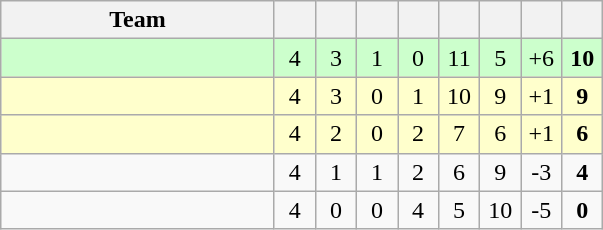<table class="wikitable" style="text-align:center;">
<tr>
<th width="175">Team</th>
<th width="20"></th>
<th width="20"></th>
<th width="20"></th>
<th width="20"></th>
<th width="20"></th>
<th width="20"></th>
<th width="20"></th>
<th width="20"></th>
</tr>
<tr bgcolor="#ccffcc">
<td align=left></td>
<td>4</td>
<td>3</td>
<td>1</td>
<td>0</td>
<td>11</td>
<td>5</td>
<td>+6</td>
<td><strong>10</strong></td>
</tr>
<tr bgcolor="#ffffcc">
<td align=left></td>
<td>4</td>
<td>3</td>
<td>0</td>
<td>1</td>
<td>10</td>
<td>9</td>
<td>+1</td>
<td><strong>9</strong></td>
</tr>
<tr bgcolor="#ffffcc">
<td align=left></td>
<td>4</td>
<td>2</td>
<td>0</td>
<td>2</td>
<td>7</td>
<td>6</td>
<td>+1</td>
<td><strong>6</strong></td>
</tr>
<tr>
<td align=left></td>
<td>4</td>
<td>1</td>
<td>1</td>
<td>2</td>
<td>6</td>
<td>9</td>
<td>-3</td>
<td><strong>4</strong></td>
</tr>
<tr>
<td align=left></td>
<td>4</td>
<td>0</td>
<td>0</td>
<td>4</td>
<td>5</td>
<td>10</td>
<td>-5</td>
<td><strong>0</strong></td>
</tr>
</table>
